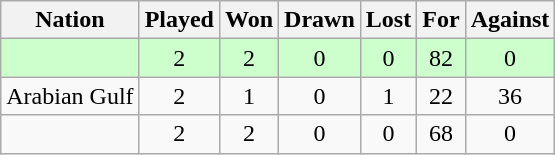<table class="wikitable" style="text-align:center;">
<tr>
<th>Nation</th>
<th>Played</th>
<th>Won</th>
<th>Drawn</th>
<th>Lost</th>
<th>For</th>
<th>Against</th>
</tr>
<tr bgcolor=ccffcc>
<td align=left></td>
<td>2</td>
<td>2</td>
<td>0</td>
<td>0</td>
<td>82</td>
<td>0</td>
</tr>
<tr>
<td align=left>Arabian Gulf</td>
<td>2</td>
<td>1</td>
<td>0</td>
<td>1</td>
<td>22</td>
<td>36</td>
</tr>
<tr>
<td align=left></td>
<td>2</td>
<td>2</td>
<td>0</td>
<td>0</td>
<td>68</td>
<td>0</td>
</tr>
</table>
